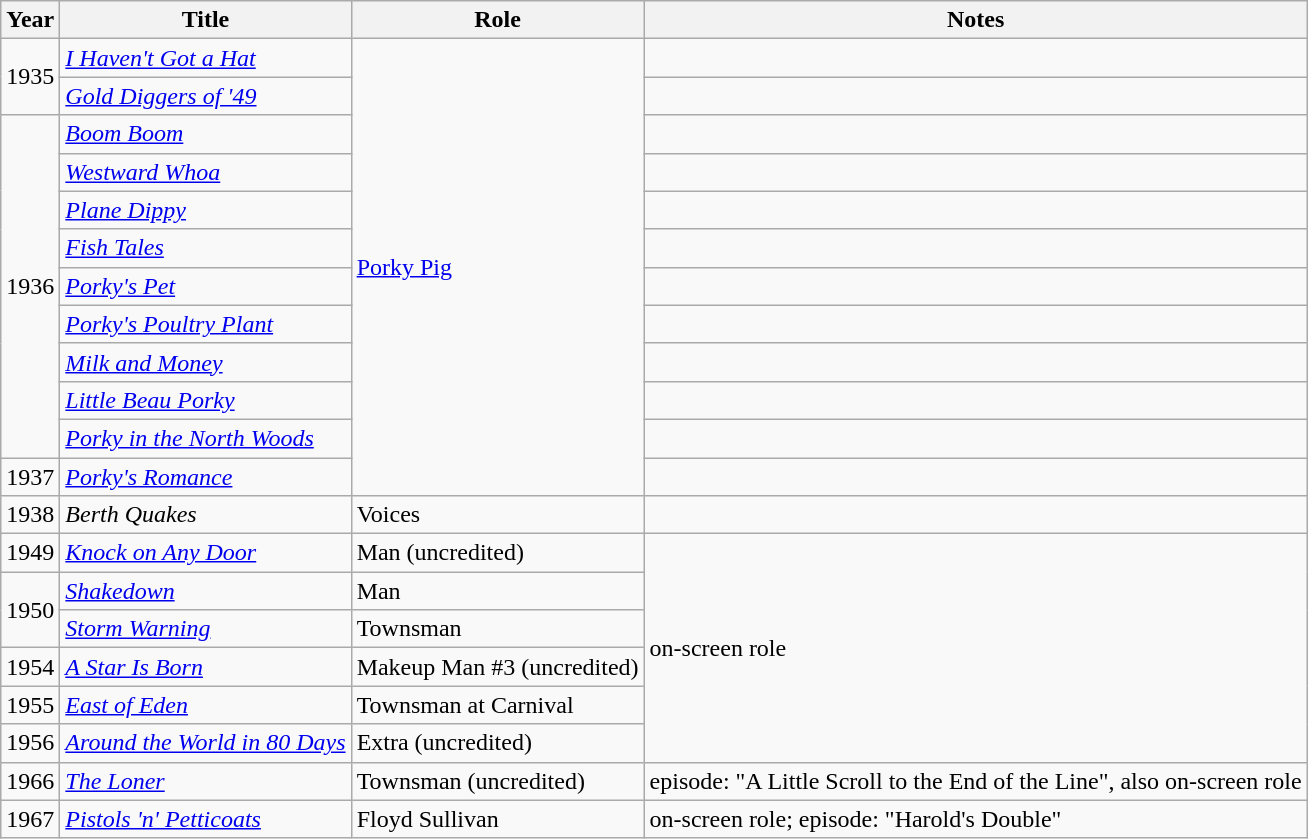<table class="wikitable">
<tr>
<th>Year</th>
<th>Title</th>
<th>Role</th>
<th>Notes</th>
</tr>
<tr>
<td rowspan="2">1935</td>
<td><em><a href='#'>I Haven't Got a Hat</a></em></td>
<td rowspan="12"><a href='#'>Porky Pig</a></td>
<td></td>
</tr>
<tr>
<td><em><a href='#'>Gold Diggers of '49</a></em></td>
<td></td>
</tr>
<tr>
<td rowspan="9">1936</td>
<td><em><a href='#'>Boom Boom</a></em></td>
<td></td>
</tr>
<tr>
<td><em><a href='#'>Westward Whoa</a></em></td>
<td></td>
</tr>
<tr>
<td><em><a href='#'>Plane Dippy</a></em></td>
<td></td>
</tr>
<tr>
<td><em><a href='#'>Fish Tales</a></em></td>
<td></td>
</tr>
<tr>
<td><em><a href='#'>Porky's Pet</a></em></td>
<td></td>
</tr>
<tr>
<td><em><a href='#'>Porky's Poultry Plant</a></em></td>
<td></td>
</tr>
<tr>
<td><em><a href='#'>Milk and Money</a></em></td>
<td></td>
</tr>
<tr>
<td><em><a href='#'>Little Beau Porky</a></em></td>
<td></td>
</tr>
<tr>
<td><em><a href='#'>Porky in the North Woods</a></em></td>
<td></td>
</tr>
<tr>
<td>1937</td>
<td><em><a href='#'>Porky's Romance</a></em></td>
<td></td>
</tr>
<tr>
<td>1938</td>
<td><em>Berth Quakes</em></td>
<td>Voices</td>
<td></td>
</tr>
<tr>
<td>1949</td>
<td><em><a href='#'>Knock on Any Door</a></em></td>
<td>Man (uncredited)</td>
<td rowspan="6">on-screen role</td>
</tr>
<tr>
<td rowspan="2">1950</td>
<td><em><a href='#'>Shakedown</a></em></td>
<td>Man</td>
</tr>
<tr>
<td><em><a href='#'>Storm Warning</a></em></td>
<td>Townsman</td>
</tr>
<tr>
<td>1954</td>
<td><a href='#'><em>A Star Is Born</em></a></td>
<td>Makeup Man #3 (uncredited)</td>
</tr>
<tr>
<td>1955</td>
<td><em><a href='#'>East of Eden</a></em></td>
<td>Townsman at Carnival</td>
</tr>
<tr>
<td>1956</td>
<td><em><a href='#'>Around the World in 80 Days</a></em></td>
<td>Extra (uncredited)</td>
</tr>
<tr>
<td>1966</td>
<td><em><a href='#'>The Loner</a></em></td>
<td>Townsman (uncredited)</td>
<td>episode: "A Little Scroll to the End of the Line", also on-screen role</td>
</tr>
<tr>
<td>1967</td>
<td><em><a href='#'>Pistols 'n' Petticoats</a></em></td>
<td>Floyd Sullivan</td>
<td>on-screen role; episode: "Harold's Double"</td>
</tr>
</table>
